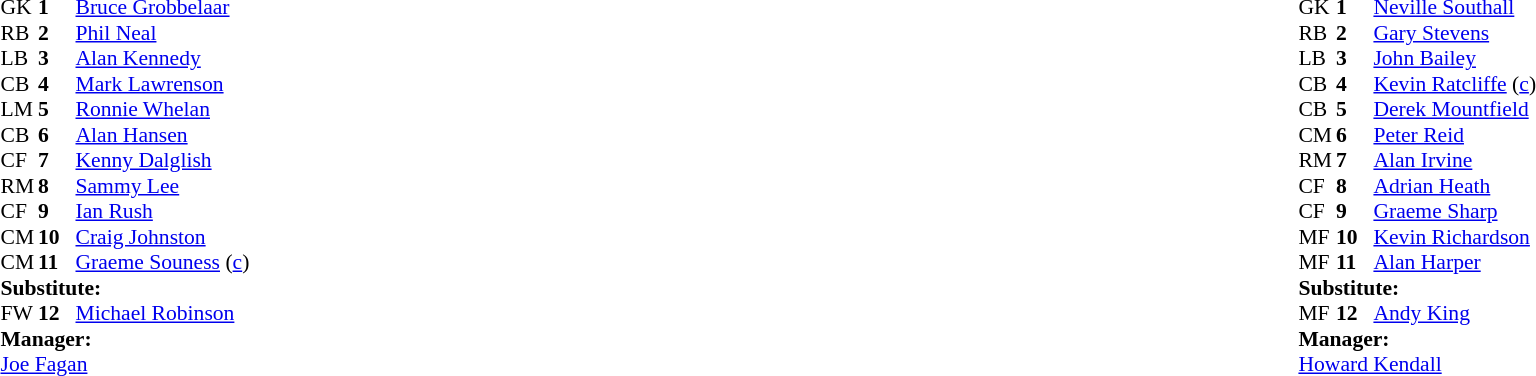<table width="100%">
<tr>
<td valign="top" width="50%"><br><table style="font-size: 90%" cellspacing="0" cellpadding="0">
<tr>
<td colspan="4"></td>
</tr>
<tr>
<th width="25"></th>
<th width="25"></th>
</tr>
<tr>
<td>GK</td>
<td><strong>1</strong></td>
<td> <a href='#'>Bruce Grobbelaar</a></td>
</tr>
<tr>
<td>RB</td>
<td><strong>2</strong></td>
<td> <a href='#'>Phil Neal</a></td>
</tr>
<tr>
<td>LB</td>
<td><strong>3</strong></td>
<td> <a href='#'>Alan Kennedy</a></td>
</tr>
<tr>
<td>CB</td>
<td><strong>4</strong></td>
<td> <a href='#'>Mark Lawrenson</a></td>
</tr>
<tr>
<td>LM</td>
<td><strong>5</strong></td>
<td> <a href='#'>Ronnie Whelan</a></td>
</tr>
<tr>
<td>CB</td>
<td><strong>6</strong></td>
<td> <a href='#'>Alan Hansen</a></td>
</tr>
<tr>
<td>CF</td>
<td><strong>7</strong></td>
<td> <a href='#'>Kenny Dalglish</a></td>
</tr>
<tr>
<td>RM</td>
<td><strong>8</strong></td>
<td> <a href='#'>Sammy Lee</a></td>
</tr>
<tr>
<td>CF</td>
<td><strong>9</strong></td>
<td> <a href='#'>Ian Rush</a></td>
</tr>
<tr>
<td>CM</td>
<td><strong>10</strong></td>
<td> <a href='#'>Craig Johnston</a></td>
</tr>
<tr>
<td>CM</td>
<td><strong>11</strong></td>
<td> <a href='#'>Graeme Souness</a> (<a href='#'>c</a>)</td>
</tr>
<tr>
<td colspan=4><strong>Substitute:</strong></td>
</tr>
<tr>
<td>FW</td>
<td><strong>12</strong></td>
<td> <a href='#'>Michael Robinson</a></td>
</tr>
<tr>
<td colspan=4><strong>Manager:</strong></td>
</tr>
<tr>
<td colspan="4"> <a href='#'>Joe Fagan</a></td>
</tr>
</table>
</td>
<td style="vertical-align:top; width:50%;"><br><table cellspacing="0" cellpadding="0" style="font-size:90%; margin:auto;">
<tr>
<td colspan="4"></td>
</tr>
<tr>
<th width="25"></th>
<th width="25"></th>
</tr>
<tr>
<td>GK</td>
<td><strong>1</strong></td>
<td> <a href='#'>Neville Southall</a></td>
</tr>
<tr>
<td>RB</td>
<td><strong>2</strong></td>
<td> <a href='#'>Gary Stevens</a></td>
</tr>
<tr>
<td>LB</td>
<td><strong>3</strong></td>
<td> <a href='#'>John Bailey</a></td>
</tr>
<tr>
<td>CB</td>
<td><strong>4</strong></td>
<td> <a href='#'>Kevin Ratcliffe</a> (<a href='#'>c</a>)</td>
</tr>
<tr>
<td>CB</td>
<td><strong>5</strong></td>
<td> <a href='#'>Derek Mountfield</a></td>
</tr>
<tr>
<td>CM</td>
<td><strong>6</strong></td>
<td> <a href='#'>Peter Reid</a></td>
</tr>
<tr>
<td>RM</td>
<td><strong>7</strong></td>
<td> <a href='#'>Alan Irvine</a> </td>
</tr>
<tr>
<td>CF</td>
<td><strong>8</strong></td>
<td> <a href='#'>Adrian Heath</a></td>
</tr>
<tr>
<td>CF</td>
<td><strong>9</strong></td>
<td> <a href='#'>Graeme Sharp</a></td>
</tr>
<tr>
<td>MF</td>
<td><strong>10</strong></td>
<td> <a href='#'>Kevin Richardson</a></td>
</tr>
<tr>
<td>MF</td>
<td><strong>11</strong></td>
<td> <a href='#'>Alan Harper</a></td>
</tr>
<tr>
<td colspan=4><strong>Substitute:</strong></td>
</tr>
<tr>
<td>MF</td>
<td><strong>12</strong></td>
<td> <a href='#'>Andy King</a> </td>
</tr>
<tr>
<td colspan=4><strong>Manager:</strong></td>
</tr>
<tr>
<td colspan="4"> <a href='#'>Howard Kendall</a></td>
</tr>
</table>
</td>
</tr>
</table>
